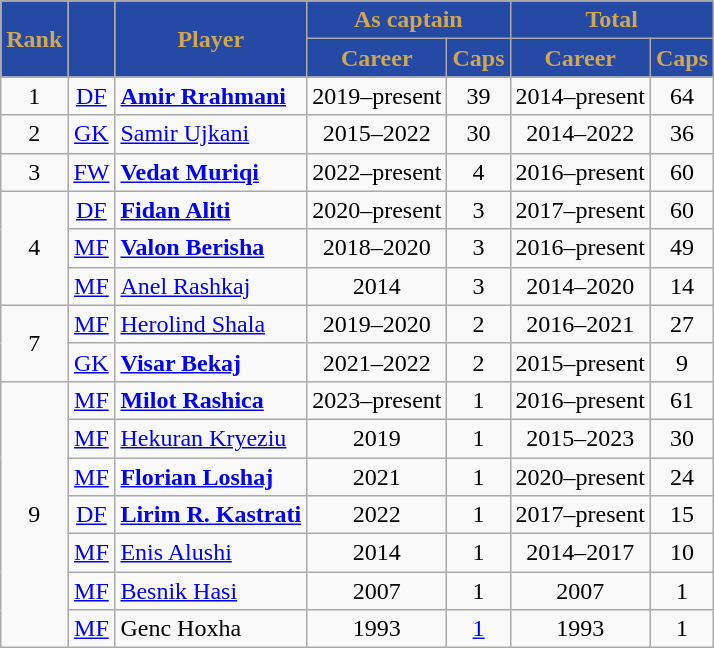<table class="wikitable" style="text-align:center">
<tr>
<th rowspan="2" style="background:#244AA5;color:#D0A650">Rank</th>
<th rowspan="2" style="background:#244AA5;color:#D0A650"></th>
<th rowspan="2" style="background:#244AA5;color:#D0A650">Player</th>
<th colspan="2" style="background:#244AA5;color:#D0A650">As captain</th>
<th colspan="2" style="background:#244AA5;color:#D0A650">Total</th>
</tr>
<tr>
<th style="background:#244AA5;color:#D0A650">Career</th>
<th style="background:#244AA5;color:#D0A650">Caps</th>
<th style="background:#244AA5;color:#D0A650">Career</th>
<th style="background:#244AA5;color:#D0A650">Caps</th>
</tr>
<tr>
<td>1</td>
<td><a href='#'>DF</a></td>
<td align="left"><strong><a href='#'>Amir Rrahmani</a></strong></td>
<td>2019–present</td>
<td>39</td>
<td>2014–present</td>
<td>64</td>
</tr>
<tr>
<td>2</td>
<td><a href='#'>GK</a></td>
<td align="left"><a href='#'>Samir Ujkani</a></td>
<td>2015–2022</td>
<td>30</td>
<td>2014–2022</td>
<td>36</td>
</tr>
<tr>
<td>3</td>
<td><a href='#'>FW</a></td>
<td align="left"><strong><a href='#'>Vedat Muriqi</a></strong></td>
<td>2022–present</td>
<td>4</td>
<td>2016–present</td>
<td>60</td>
</tr>
<tr>
<td rowspan=3>4</td>
<td><a href='#'>DF</a></td>
<td align="left"><strong><a href='#'>Fidan Aliti</a></strong></td>
<td>2020–present</td>
<td>3</td>
<td>2017–present</td>
<td>60</td>
</tr>
<tr>
<td><a href='#'>MF</a></td>
<td align="left"><strong><a href='#'>Valon Berisha</a></strong></td>
<td>2018–2020</td>
<td>3</td>
<td>2016–present</td>
<td>49</td>
</tr>
<tr>
<td><a href='#'>MF</a></td>
<td align="left"><a href='#'>Anel Rashkaj</a></td>
<td>2014</td>
<td>3</td>
<td>2014–2020</td>
<td>14</td>
</tr>
<tr>
<td rowspan=2>7</td>
<td><a href='#'>MF</a></td>
<td align="left"><a href='#'>Herolind Shala</a></td>
<td>2019–2020</td>
<td>2</td>
<td>2016–2021</td>
<td>27</td>
</tr>
<tr>
<td><a href='#'>GK</a></td>
<td align="left"><strong><a href='#'>Visar Bekaj</a></strong></td>
<td>2021–2022</td>
<td>2</td>
<td>2015–present</td>
<td>9</td>
</tr>
<tr>
<td rowspan=7>9</td>
<td><a href='#'>MF</a></td>
<td align="left"><strong><a href='#'>Milot Rashica</a></strong></td>
<td>2023–present</td>
<td>1</td>
<td>2016–present</td>
<td>61</td>
</tr>
<tr>
<td><a href='#'>MF</a></td>
<td align="left"><a href='#'>Hekuran Kryeziu</a></td>
<td>2019</td>
<td>1</td>
<td>2015–2023</td>
<td>30</td>
</tr>
<tr>
<td><a href='#'>MF</a></td>
<td align="left"><strong><a href='#'>Florian Loshaj</a></strong></td>
<td>2021</td>
<td>1</td>
<td>2020–present</td>
<td>24</td>
</tr>
<tr>
<td><a href='#'>DF</a></td>
<td align="left"><strong><a href='#'>Lirim R. Kastrati</a></strong></td>
<td>2022</td>
<td>1</td>
<td>2017–present</td>
<td>15</td>
</tr>
<tr>
<td><a href='#'>MF</a></td>
<td align="left"><a href='#'>Enis Alushi</a></td>
<td>2014</td>
<td>1</td>
<td>2014–2017</td>
<td>10</td>
</tr>
<tr>
<td><a href='#'>MF</a></td>
<td align="left"><a href='#'>Besnik Hasi</a></td>
<td>2007</td>
<td>1</td>
<td>2007</td>
<td>1</td>
</tr>
<tr>
<td><a href='#'>MF</a></td>
<td align="left">Genc Hoxha</td>
<td>1993</td>
<td><a href='#'>1</a></td>
<td>1993</td>
<td>1</td>
</tr>
</table>
